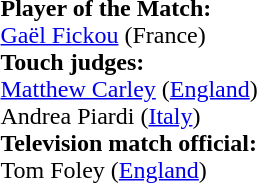<table style="width:100%">
<tr>
<td><br><strong>Player of the Match:</strong>
<br><a href='#'>Gaël Fickou</a> (France)<br><strong>Touch judges:</strong>
<br><a href='#'>Matthew Carley</a> (<a href='#'>England</a>)
<br>Andrea Piardi (<a href='#'>Italy</a>)
<br><strong>Television match official:</strong>
<br>Tom Foley (<a href='#'>England</a>)</td>
</tr>
</table>
